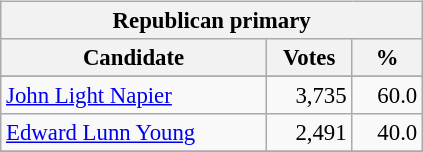<table class="wikitable" align="left" style="margin: 1em 1em 1em 0; font-size: 95%;">
<tr>
<th colspan="3">Republican primary</th>
</tr>
<tr>
<th colspan="1" style="width: 170px">Candidate</th>
<th style="width: 50px">Votes</th>
<th style="width: 40px">%</th>
</tr>
<tr>
</tr>
<tr>
<td><a href='#'>John Light Napier</a></td>
<td align="right">3,735</td>
<td align="right">60.0</td>
</tr>
<tr>
<td><a href='#'>Edward Lunn Young</a></td>
<td align="right">2,491</td>
<td align="right">40.0</td>
</tr>
<tr>
</tr>
</table>
